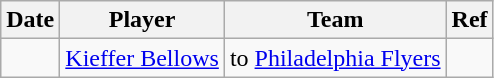<table class="wikitable">
<tr>
<th>Date</th>
<th>Player</th>
<th>Team</th>
<th>Ref</th>
</tr>
<tr>
<td></td>
<td><a href='#'>Kieffer Bellows</a></td>
<td>to <a href='#'>Philadelphia Flyers</a></td>
<td></td>
</tr>
</table>
